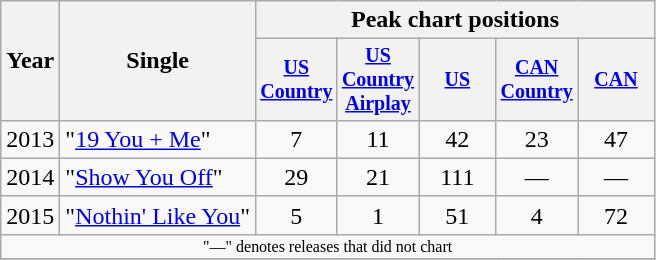<table class="wikitable" style="text-align:center;">
<tr>
<th rowspan="2">Year</th>
<th rowspan="2">Single</th>
<th colspan="5">Peak chart positions</th>
</tr>
<tr style="font-size:smaller;">
<th width="45"><a href='#'>US Country</a><br></th>
<th width="45"><a href='#'>US Country Airplay</a><br></th>
<th width="45"><a href='#'>US</a><br></th>
<th width="45"><a href='#'>CAN Country</a><br></th>
<th width="45"><a href='#'>CAN</a><br></th>
</tr>
<tr>
<td>2013</td>
<td align="left">"<a href='#'>19 You + Me</a>"</td>
<td>7</td>
<td>11</td>
<td>42</td>
<td>23</td>
<td>47</td>
</tr>
<tr>
<td>2014</td>
<td align="left">"<a href='#'>Show You Off</a>"</td>
<td>29</td>
<td>21</td>
<td>111</td>
<td>—</td>
<td>—</td>
</tr>
<tr>
<td>2015</td>
<td align="left">"<a href='#'>Nothin' Like You</a>"</td>
<td>5</td>
<td>1</td>
<td>51</td>
<td>4</td>
<td>72</td>
</tr>
<tr>
<td colspan="7" style="font-size:8pt">"—" denotes releases that did not chart</td>
</tr>
<tr>
</tr>
</table>
